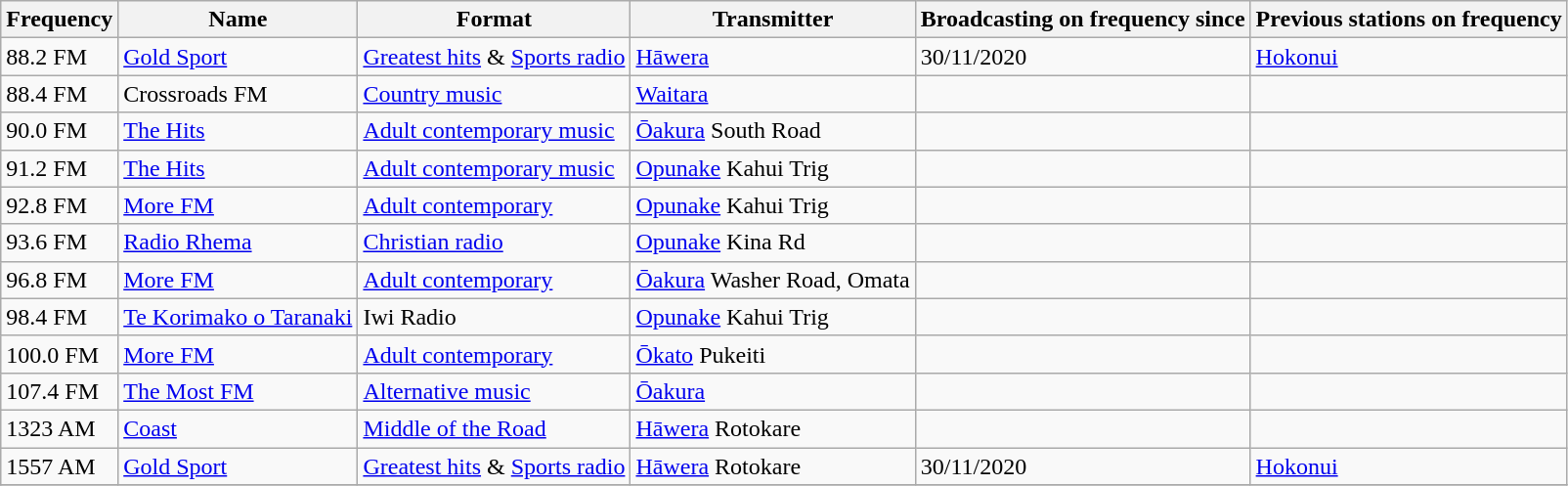<table class="wikitable sortable">
<tr>
<th scope="col">Frequency</th>
<th scope="col">Name</th>
<th scope="col">Format</th>
<th scope="col">Transmitter</th>
<th scope="col">Broadcasting on frequency since</th>
<th scope="col" class="unsortable">Previous stations on frequency</th>
</tr>
<tr>
<td>88.2 FM</td>
<td><a href='#'>Gold Sport</a></td>
<td><a href='#'>Greatest hits</a> & <a href='#'>Sports radio</a></td>
<td><a href='#'>Hāwera</a></td>
<td>30/11/2020</td>
<td><a href='#'>Hokonui</a></td>
</tr>
<tr>
<td>88.4 FM</td>
<td>Crossroads FM</td>
<td><a href='#'>Country music</a></td>
<td><a href='#'>Waitara</a></td>
<td></td>
<td></td>
</tr>
<tr>
<td>90.0 FM</td>
<td><a href='#'>The Hits</a></td>
<td><a href='#'>Adult contemporary music</a></td>
<td><a href='#'>Ōakura</a> South Road</td>
<td></td>
<td></td>
</tr>
<tr>
<td>91.2 FM</td>
<td><a href='#'>The Hits</a></td>
<td><a href='#'>Adult contemporary music</a></td>
<td><a href='#'>Opunake</a> Kahui Trig</td>
<td></td>
<td></td>
</tr>
<tr>
<td>92.8 FM</td>
<td><a href='#'>More FM</a></td>
<td><a href='#'>Adult contemporary</a></td>
<td><a href='#'>Opunake</a> Kahui Trig</td>
<td></td>
<td></td>
</tr>
<tr>
<td>93.6 FM</td>
<td><a href='#'>Radio Rhema</a></td>
<td><a href='#'>Christian radio</a></td>
<td><a href='#'>Opunake</a> Kina Rd</td>
<td></td>
<td></td>
</tr>
<tr>
<td>96.8 FM</td>
<td><a href='#'>More FM</a></td>
<td><a href='#'>Adult contemporary</a></td>
<td><a href='#'>Ōakura</a> Washer Road, Omata</td>
<td></td>
<td></td>
</tr>
<tr>
<td>98.4 FM</td>
<td><a href='#'>Te Korimako o Taranaki</a></td>
<td>Iwi Radio</td>
<td><a href='#'>Opunake</a> Kahui Trig</td>
<td></td>
<td></td>
</tr>
<tr>
<td>100.0 FM</td>
<td><a href='#'>More FM</a></td>
<td><a href='#'>Adult contemporary</a></td>
<td><a href='#'>Ōkato</a> Pukeiti</td>
<td></td>
<td></td>
</tr>
<tr>
<td>107.4 FM</td>
<td><a href='#'>The Most FM</a></td>
<td><a href='#'>Alternative music</a></td>
<td><a href='#'>Ōakura</a></td>
<td></td>
<td></td>
</tr>
<tr>
<td>1323 AM</td>
<td><a href='#'>Coast</a></td>
<td><a href='#'>Middle of the Road</a></td>
<td><a href='#'>Hāwera</a> Rotokare</td>
<td></td>
<td></td>
</tr>
<tr>
<td>1557 AM</td>
<td><a href='#'>Gold Sport</a></td>
<td><a href='#'>Greatest hits</a> & <a href='#'>Sports radio</a></td>
<td><a href='#'>Hāwera</a> Rotokare</td>
<td>30/11/2020</td>
<td><a href='#'>Hokonui</a></td>
</tr>
<tr>
</tr>
</table>
